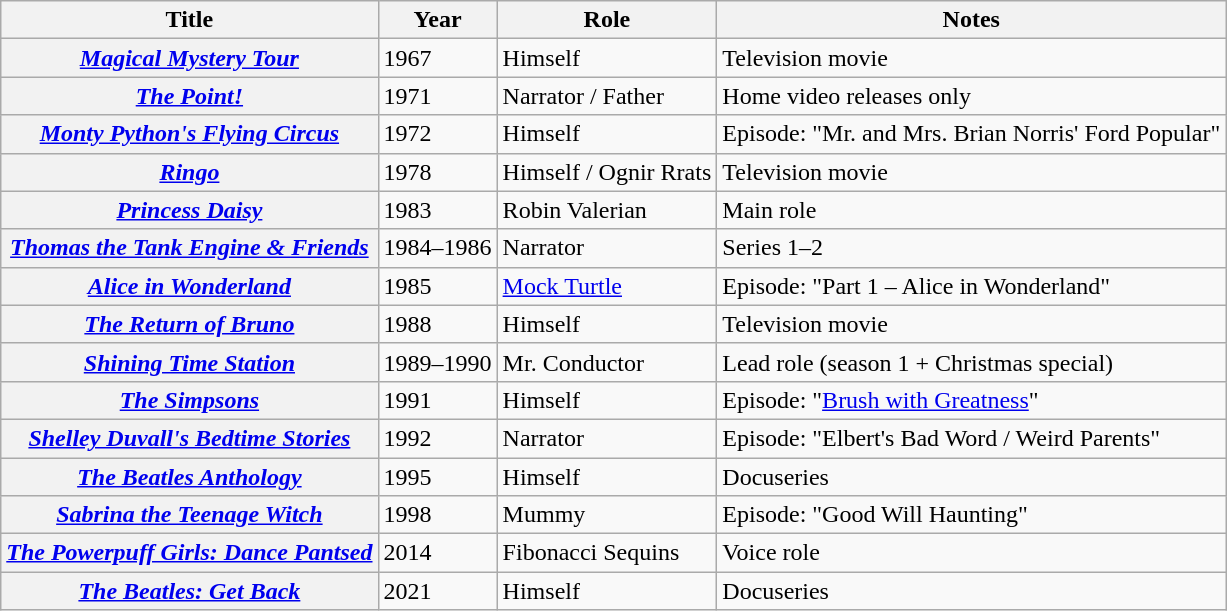<table class="wikitable plainrowheaders sortable">
<tr>
<th scope="col">Title</th>
<th scope="col">Year</th>
<th scope="col">Role</th>
<th scope="col" class="unsortable">Notes</th>
</tr>
<tr>
<th scope=row><em><a href='#'>Magical Mystery Tour</a></em></th>
<td>1967</td>
<td>Himself</td>
<td>Television movie</td>
</tr>
<tr>
<th scope=row><em><a href='#'>The Point!</a></em></th>
<td>1971</td>
<td>Narrator / Father</td>
<td>Home video releases only</td>
</tr>
<tr>
<th scope=row><em><a href='#'>Monty Python's Flying Circus</a></em></th>
<td>1972</td>
<td>Himself</td>
<td>Episode: "Mr. and Mrs. Brian Norris' Ford Popular"</td>
</tr>
<tr>
<th scope=row><em><a href='#'>Ringo</a></em></th>
<td>1978</td>
<td>Himself / Ognir Rrats</td>
<td>Television movie</td>
</tr>
<tr>
<th scope=row><em><a href='#'>Princess Daisy</a></em></th>
<td>1983</td>
<td>Robin Valerian</td>
<td>Main role</td>
</tr>
<tr>
<th scope=row><em><a href='#'>Thomas the Tank Engine & Friends</a></em></th>
<td>1984–1986</td>
<td>Narrator</td>
<td>Series 1–2</td>
</tr>
<tr>
<th scope=row><em><a href='#'>Alice in Wonderland</a></em></th>
<td>1985</td>
<td><a href='#'>Mock Turtle</a></td>
<td>Episode: "Part 1 – Alice in Wonderland"</td>
</tr>
<tr>
<th scope=row><em><a href='#'>The Return of Bruno</a></em></th>
<td>1988</td>
<td>Himself</td>
<td>Television movie</td>
</tr>
<tr>
<th scope=row><em><a href='#'>Shining Time Station</a></em></th>
<td>1989–1990</td>
<td>Mr. Conductor</td>
<td>Lead role (season 1 + Christmas special)</td>
</tr>
<tr>
<th scope=row><em><a href='#'>The Simpsons</a></em></th>
<td>1991</td>
<td>Himself</td>
<td>Episode: "<a href='#'>Brush with Greatness</a>"</td>
</tr>
<tr>
<th scope=row><em><a href='#'>Shelley Duvall's Bedtime Stories</a></em></th>
<td>1992</td>
<td>Narrator</td>
<td>Episode: "Elbert's Bad Word / Weird Parents"</td>
</tr>
<tr>
<th scope=row><em><a href='#'>The Beatles Anthology</a></em></th>
<td>1995</td>
<td>Himself</td>
<td>Docuseries</td>
</tr>
<tr>
<th scope=row><em><a href='#'>Sabrina the Teenage Witch</a></em></th>
<td>1998</td>
<td>Mummy</td>
<td>Episode: "Good Will Haunting"</td>
</tr>
<tr>
<th scope=row><em><a href='#'>The Powerpuff Girls: Dance Pantsed</a></em></th>
<td>2014</td>
<td>Fibonacci Sequins</td>
<td>Voice role</td>
</tr>
<tr>
<th scope=row><em><a href='#'>The Beatles: Get Back</a></em></th>
<td>2021</td>
<td>Himself</td>
<td>Docuseries</td>
</tr>
</table>
